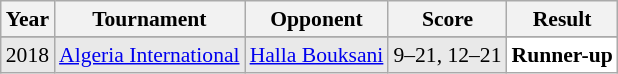<table class="sortable wikitable" style="font-size: 90%;">
<tr>
<th>Year</th>
<th>Tournament</th>
<th>Opponent</th>
<th>Score</th>
<th>Result</th>
</tr>
<tr>
</tr>
<tr style="background:#E9E9E9">
<td align="center">2018</td>
<td align="left"><a href='#'>Algeria International</a></td>
<td align="left"> <a href='#'>Halla Bouksani</a></td>
<td align="left">9–21, 12–21</td>
<td style="text-align:left; background:white"> <strong>Runner-up</strong></td>
</tr>
</table>
